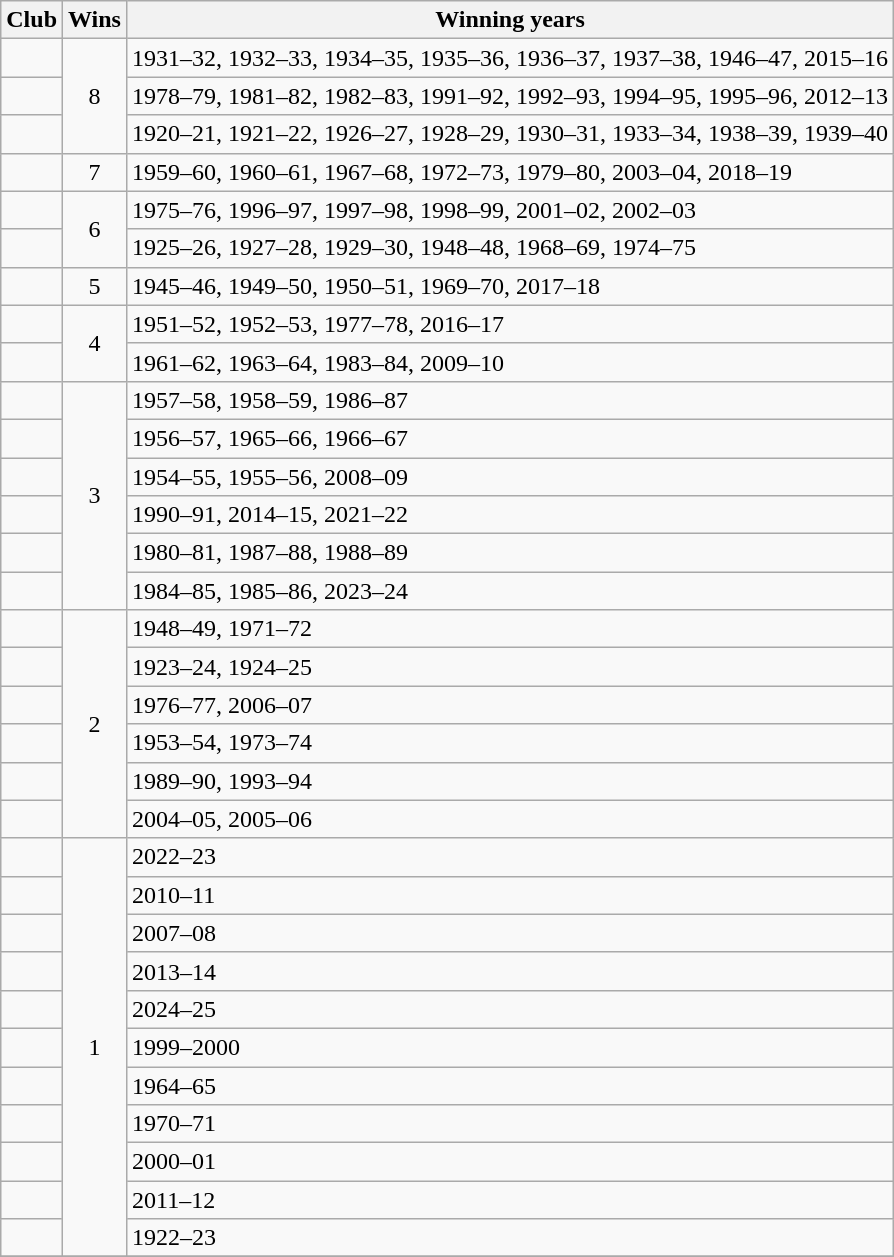<table class="wikitable">
<tr>
<th>Club</th>
<th>Wins</th>
<th>Winning years</th>
</tr>
<tr>
<td></td>
<td style="text-align:center;" rowspan=3>8</td>
<td>1931–32, 1932–33, 1934–35, 1935–36, 1936–37, 1937–38, 1946–47, 2015–16</td>
</tr>
<tr>
<td></td>
<td>1978–79, 1981–82, 1982–83, 1991–92, 1992–93, 1994–95, 1995–96, 2012–13</td>
</tr>
<tr>
<td></td>
<td>1920–21, 1921–22, 1926–27, 1928–29, 1930–31, 1933–34, 1938–39, 1939–40</td>
</tr>
<tr>
<td></td>
<td style="text-align:center;">7</td>
<td>1959–60, 1960–61, 1967–68, 1972–73, 1979–80, 2003–04, 2018–19</td>
</tr>
<tr>
<td></td>
<td style="text-align:center;" rowspan=2>6</td>
<td>1975–76, 1996–97, 1997–98, 1998–99, 2001–02, 2002–03</td>
</tr>
<tr>
<td></td>
<td>1925–26, 1927–28, 1929–30, 1948–48, 1968–69, 1974–75</td>
</tr>
<tr>
<td></td>
<td style="text-align:center;">5</td>
<td>1945–46, 1949–50, 1950–51, 1969–70, 2017–18</td>
</tr>
<tr>
<td></td>
<td style="text-align:center;" rowspan=2>4</td>
<td>1951–52, 1952–53, 1977–78, 2016–17</td>
</tr>
<tr>
<td></td>
<td>1961–62, 1963–64, 1983–84, 2009–10</td>
</tr>
<tr>
<td></td>
<td style="text-align:center;" rowspan=6>3</td>
<td>1957–58, 1958–59, 1986–87</td>
</tr>
<tr>
<td></td>
<td>1956–57, 1965–66, 1966–67</td>
</tr>
<tr>
<td></td>
<td>1954–55, 1955–56, 2008–09</td>
</tr>
<tr>
<td></td>
<td>1990–91, 2014–15, 2021–22</td>
</tr>
<tr>
<td></td>
<td>1980–81, 1987–88, 1988–89</td>
</tr>
<tr>
<td></td>
<td>1984–85, 1985–86, 2023–24</td>
</tr>
<tr>
<td></td>
<td style="text-align:center;" rowspan=6>2</td>
<td>1948–49, 1971–72</td>
</tr>
<tr>
<td></td>
<td>1923–24, 1924–25</td>
</tr>
<tr>
<td></td>
<td>1976–77, 2006–07</td>
</tr>
<tr>
<td></td>
<td>1953–54, 1973–74</td>
</tr>
<tr>
<td></td>
<td>1989–90, 1993–94</td>
</tr>
<tr>
<td></td>
<td>2004–05, 2005–06</td>
</tr>
<tr>
<td></td>
<td style="text-align:center;" rowspan=11>1</td>
<td>2022–23</td>
</tr>
<tr>
<td></td>
<td>2010–11</td>
</tr>
<tr>
<td></td>
<td>2007–08</td>
</tr>
<tr>
<td></td>
<td>2013–14</td>
</tr>
<tr>
<td></td>
<td>2024–25</td>
</tr>
<tr>
<td></td>
<td>1999–2000</td>
</tr>
<tr>
<td></td>
<td>1964–65</td>
</tr>
<tr>
<td></td>
<td>1970–71</td>
</tr>
<tr>
<td></td>
<td>2000–01</td>
</tr>
<tr>
<td></td>
<td>2011–12</td>
</tr>
<tr>
<td></td>
<td>1922–23</td>
</tr>
<tr>
</tr>
</table>
